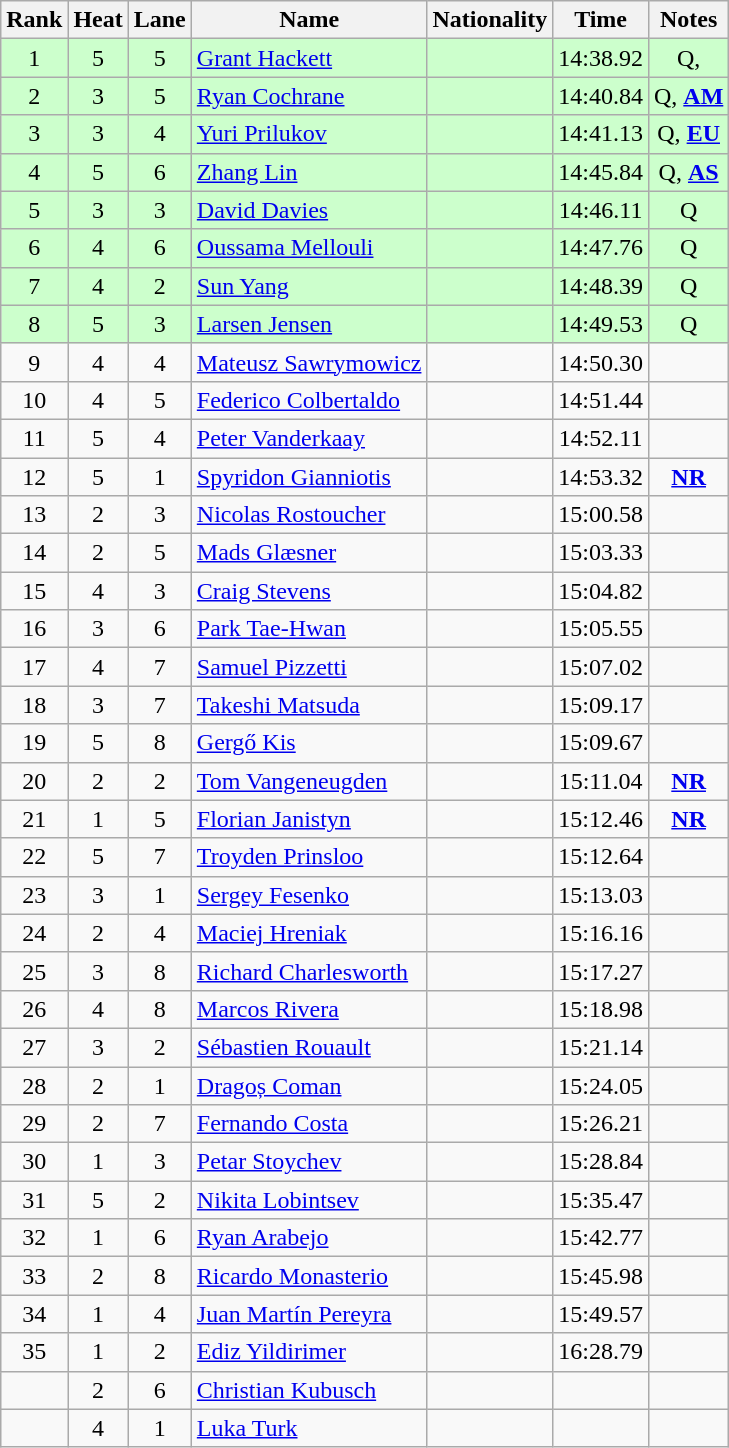<table class='wikitable sortable' style='text-align:center'>
<tr>
<th>Rank</th>
<th>Heat</th>
<th>Lane</th>
<th>Name</th>
<th>Nationality</th>
<th>Time</th>
<th>Notes</th>
</tr>
<tr bgcolor=ccffcc>
<td>1</td>
<td>5</td>
<td>5</td>
<td align=left><a href='#'>Grant Hackett</a></td>
<td align=left></td>
<td>14:38.92</td>
<td>Q, </td>
</tr>
<tr bgcolor=ccffcc>
<td>2</td>
<td>3</td>
<td>5</td>
<td align=left><a href='#'>Ryan Cochrane</a></td>
<td align=left></td>
<td>14:40.84</td>
<td>Q, <strong><a href='#'>AM</a></strong></td>
</tr>
<tr bgcolor=ccffcc>
<td>3</td>
<td>3</td>
<td>4</td>
<td align=left><a href='#'>Yuri Prilukov</a></td>
<td align=left></td>
<td>14:41.13</td>
<td>Q, <strong><a href='#'>EU</a></strong></td>
</tr>
<tr bgcolor=ccffcc>
<td>4</td>
<td>5</td>
<td>6</td>
<td align=left><a href='#'>Zhang Lin</a></td>
<td align=left></td>
<td>14:45.84</td>
<td>Q, <strong><a href='#'>AS</a></strong></td>
</tr>
<tr bgcolor=ccffcc>
<td>5</td>
<td>3</td>
<td>3</td>
<td align=left><a href='#'>David Davies</a></td>
<td align=left></td>
<td>14:46.11</td>
<td>Q</td>
</tr>
<tr bgcolor=ccffcc>
<td>6</td>
<td>4</td>
<td>6</td>
<td align=left><a href='#'>Oussama Mellouli</a></td>
<td align=left></td>
<td>14:47.76</td>
<td>Q</td>
</tr>
<tr bgcolor=ccffcc>
<td>7</td>
<td>4</td>
<td>2</td>
<td align=left><a href='#'>Sun Yang</a></td>
<td align=left></td>
<td>14:48.39</td>
<td>Q</td>
</tr>
<tr bgcolor=ccffcc>
<td>8</td>
<td>5</td>
<td>3</td>
<td align=left><a href='#'>Larsen Jensen</a></td>
<td align=left></td>
<td>14:49.53</td>
<td>Q</td>
</tr>
<tr>
<td>9</td>
<td>4</td>
<td>4</td>
<td align=left><a href='#'>Mateusz Sawrymowicz</a></td>
<td align=left></td>
<td>14:50.30</td>
<td></td>
</tr>
<tr>
<td>10</td>
<td>4</td>
<td>5</td>
<td align=left><a href='#'>Federico Colbertaldo</a></td>
<td align=left></td>
<td>14:51.44</td>
<td></td>
</tr>
<tr>
<td>11</td>
<td>5</td>
<td>4</td>
<td align=left><a href='#'>Peter Vanderkaay</a></td>
<td align=left></td>
<td>14:52.11</td>
<td></td>
</tr>
<tr>
<td>12</td>
<td>5</td>
<td>1</td>
<td align=left><a href='#'>Spyridon Gianniotis</a></td>
<td align=left></td>
<td>14:53.32</td>
<td><strong><a href='#'>NR</a></strong></td>
</tr>
<tr>
<td>13</td>
<td>2</td>
<td>3</td>
<td align=left><a href='#'>Nicolas Rostoucher</a></td>
<td align=left></td>
<td>15:00.58</td>
<td></td>
</tr>
<tr>
<td>14</td>
<td>2</td>
<td>5</td>
<td align=left><a href='#'>Mads Glæsner</a></td>
<td align=left></td>
<td>15:03.33</td>
<td></td>
</tr>
<tr>
<td>15</td>
<td>4</td>
<td>3</td>
<td align=left><a href='#'>Craig Stevens</a></td>
<td align=left></td>
<td>15:04.82</td>
<td></td>
</tr>
<tr>
<td>16</td>
<td>3</td>
<td>6</td>
<td align=left><a href='#'>Park Tae-Hwan</a></td>
<td align=left></td>
<td>15:05.55</td>
<td></td>
</tr>
<tr>
<td>17</td>
<td>4</td>
<td>7</td>
<td align=left><a href='#'>Samuel Pizzetti</a></td>
<td align=left></td>
<td>15:07.02</td>
<td></td>
</tr>
<tr>
<td>18</td>
<td>3</td>
<td>7</td>
<td align=left><a href='#'>Takeshi Matsuda</a></td>
<td align=left></td>
<td>15:09.17</td>
<td></td>
</tr>
<tr>
<td>19</td>
<td>5</td>
<td>8</td>
<td align=left><a href='#'>Gergő Kis</a></td>
<td align=left></td>
<td>15:09.67</td>
<td></td>
</tr>
<tr>
<td>20</td>
<td>2</td>
<td>2</td>
<td align=left><a href='#'>Tom Vangeneugden</a></td>
<td align=left></td>
<td>15:11.04</td>
<td><strong><a href='#'>NR</a></strong></td>
</tr>
<tr>
<td>21</td>
<td>1</td>
<td>5</td>
<td align=left><a href='#'>Florian Janistyn</a></td>
<td align=left></td>
<td>15:12.46</td>
<td><strong><a href='#'>NR</a></strong></td>
</tr>
<tr>
<td>22</td>
<td>5</td>
<td>7</td>
<td align=left><a href='#'>Troyden Prinsloo</a></td>
<td align=left></td>
<td>15:12.64</td>
<td></td>
</tr>
<tr>
<td>23</td>
<td>3</td>
<td>1</td>
<td align=left><a href='#'>Sergey Fesenko</a></td>
<td align=left></td>
<td>15:13.03</td>
<td></td>
</tr>
<tr>
<td>24</td>
<td>2</td>
<td>4</td>
<td align=left><a href='#'>Maciej Hreniak</a></td>
<td align=left></td>
<td>15:16.16</td>
<td></td>
</tr>
<tr>
<td>25</td>
<td>3</td>
<td>8</td>
<td align=left><a href='#'>Richard Charlesworth</a></td>
<td align=left></td>
<td>15:17.27</td>
<td></td>
</tr>
<tr>
<td>26</td>
<td>4</td>
<td>8</td>
<td align=left><a href='#'>Marcos Rivera</a></td>
<td align=left></td>
<td>15:18.98</td>
<td></td>
</tr>
<tr>
<td>27</td>
<td>3</td>
<td>2</td>
<td align=left><a href='#'>Sébastien Rouault</a></td>
<td align=left></td>
<td>15:21.14</td>
<td></td>
</tr>
<tr>
<td>28</td>
<td>2</td>
<td>1</td>
<td align=left><a href='#'>Dragoș Coman</a></td>
<td align=left></td>
<td>15:24.05</td>
<td></td>
</tr>
<tr>
<td>29</td>
<td>2</td>
<td>7</td>
<td align=left><a href='#'>Fernando Costa</a></td>
<td align=left></td>
<td>15:26.21</td>
<td></td>
</tr>
<tr>
<td>30</td>
<td>1</td>
<td>3</td>
<td align=left><a href='#'>Petar Stoychev</a></td>
<td align=left></td>
<td>15:28.84</td>
<td></td>
</tr>
<tr>
<td>31</td>
<td>5</td>
<td>2</td>
<td align=left><a href='#'>Nikita Lobintsev</a></td>
<td align=left></td>
<td>15:35.47</td>
<td></td>
</tr>
<tr>
<td>32</td>
<td>1</td>
<td>6</td>
<td align=left><a href='#'>Ryan Arabejo</a></td>
<td align=left></td>
<td>15:42.77</td>
<td></td>
</tr>
<tr>
<td>33</td>
<td>2</td>
<td>8</td>
<td align=left><a href='#'>Ricardo Monasterio</a></td>
<td align=left></td>
<td>15:45.98</td>
<td></td>
</tr>
<tr>
<td>34</td>
<td>1</td>
<td>4</td>
<td align=left><a href='#'>Juan Martín Pereyra</a></td>
<td align=left></td>
<td>15:49.57</td>
<td></td>
</tr>
<tr>
<td>35</td>
<td>1</td>
<td>2</td>
<td align=left><a href='#'>Ediz Yildirimer</a></td>
<td align=left></td>
<td>16:28.79</td>
<td></td>
</tr>
<tr>
<td></td>
<td>2</td>
<td>6</td>
<td align=left><a href='#'>Christian Kubusch</a></td>
<td align=left></td>
<td></td>
<td></td>
</tr>
<tr>
<td></td>
<td>4</td>
<td>1</td>
<td align=left><a href='#'>Luka Turk</a></td>
<td align=left></td>
<td></td>
<td></td>
</tr>
</table>
